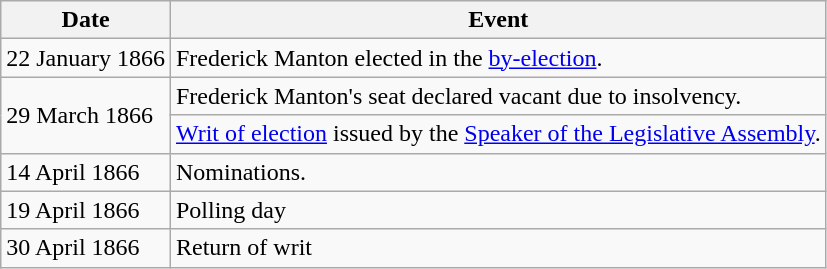<table class="wikitable">
<tr>
<th>Date</th>
<th>Event</th>
</tr>
<tr>
<td>22 January 1866</td>
<td>Frederick Manton elected in the <a href='#'>by-election</a>.</td>
</tr>
<tr>
<td rowspan="2">29 March 1866</td>
<td>Frederick Manton's seat declared vacant due to insolvency.</td>
</tr>
<tr>
<td><a href='#'>Writ of election</a> issued by the <a href='#'>Speaker of the Legislative Assembly</a>.</td>
</tr>
<tr>
<td>14 April 1866</td>
<td>Nominations.</td>
</tr>
<tr>
<td>19 April 1866</td>
<td>Polling day</td>
</tr>
<tr>
<td>30 April 1866</td>
<td>Return of writ</td>
</tr>
</table>
